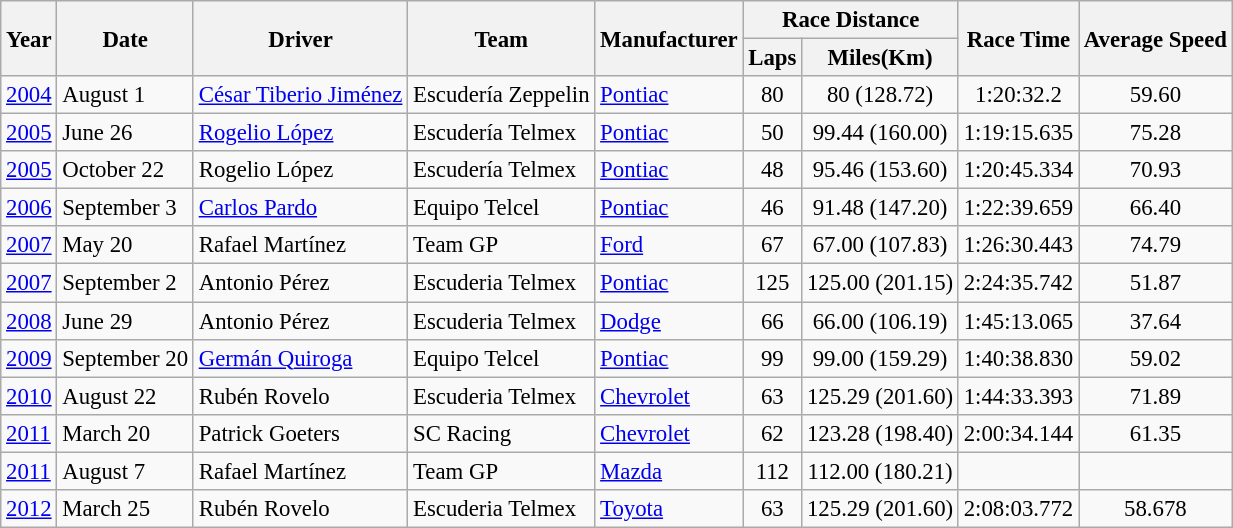<table class="wikitable"  style="font-size: 95%;">
<tr>
<th rowspan=2>Year</th>
<th rowspan=2>Date</th>
<th rowspan=2>Driver</th>
<th rowspan=2>Team</th>
<th rowspan=2>Manufacturer</th>
<th colspan=2>Race Distance</th>
<th rowspan=2>Race Time</th>
<th rowspan=2>Average Speed</th>
</tr>
<tr>
<th>Laps</th>
<th>Miles(Km)</th>
</tr>
<tr>
<td><a href='#'>2004</a></td>
<td>August 1</td>
<td> <a href='#'>César Tiberio Jiménez</a></td>
<td>Escudería Zeppelin</td>
<td> <a href='#'>Pontiac</a></td>
<td align="center">80</td>
<td align="center">80 (128.72)</td>
<td align="center">1:20:32.2</td>
<td align="center">59.60</td>
</tr>
<tr>
<td><a href='#'>2005</a></td>
<td>June 26</td>
<td> <a href='#'>Rogelio López</a></td>
<td>Escudería Telmex</td>
<td> <a href='#'>Pontiac</a></td>
<td align="center">50</td>
<td align="center">99.44 (160.00)</td>
<td align="center">1:19:15.635</td>
<td align="center">75.28</td>
</tr>
<tr>
<td><a href='#'>2005</a></td>
<td>October 22</td>
<td> Rogelio López</td>
<td>Escudería Telmex</td>
<td> <a href='#'>Pontiac</a></td>
<td align="center">48</td>
<td align="center">95.46 (153.60)</td>
<td align="center">1:20:45.334</td>
<td align="center">70.93</td>
</tr>
<tr>
<td><a href='#'>2006</a></td>
<td>September 3</td>
<td> <a href='#'>Carlos Pardo</a></td>
<td>Equipo Telcel</td>
<td> <a href='#'>Pontiac</a></td>
<td align="center">46</td>
<td align="center">91.48 (147.20)</td>
<td align="center">1:22:39.659</td>
<td align="center">66.40</td>
</tr>
<tr>
<td><a href='#'>2007</a></td>
<td>May 20</td>
<td> Rafael Martínez</td>
<td>Team GP</td>
<td> <a href='#'>Ford</a></td>
<td align="center">67</td>
<td align="center">67.00 (107.83)</td>
<td align="center">1:26:30.443</td>
<td align="center">74.79</td>
</tr>
<tr>
<td><a href='#'>2007</a></td>
<td>September 2</td>
<td> Antonio Pérez</td>
<td>Escuderia Telmex</td>
<td> <a href='#'>Pontiac</a></td>
<td align="center">125</td>
<td align="center">125.00 (201.15)</td>
<td align="center">2:24:35.742</td>
<td align="center">51.87</td>
</tr>
<tr>
<td><a href='#'>2008</a></td>
<td>June 29</td>
<td> Antonio Pérez</td>
<td>Escuderia Telmex</td>
<td> <a href='#'>Dodge</a></td>
<td align="center">66</td>
<td align="center">66.00 (106.19)</td>
<td align="center">1:45:13.065</td>
<td align="center">37.64</td>
</tr>
<tr>
<td><a href='#'>2009</a></td>
<td>September 20</td>
<td> <a href='#'>Germán Quiroga</a></td>
<td>Equipo Telcel</td>
<td> <a href='#'>Pontiac</a></td>
<td align="center">99</td>
<td align="center">99.00 (159.29)</td>
<td align="center">1:40:38.830</td>
<td align="center">59.02</td>
</tr>
<tr>
<td><a href='#'>2010</a></td>
<td>August 22</td>
<td> Rubén Rovelo</td>
<td>Escuderia Telmex</td>
<td> <a href='#'>Chevrolet</a></td>
<td align="center">63</td>
<td align="center">125.29 (201.60)</td>
<td align="center">1:44:33.393</td>
<td align="center">71.89</td>
</tr>
<tr>
<td><a href='#'>2011</a></td>
<td>March 20</td>
<td> Patrick Goeters</td>
<td>SC Racing</td>
<td> <a href='#'>Chevrolet</a></td>
<td align="center">62</td>
<td align="center">123.28 (198.40)</td>
<td align="center">2:00:34.144</td>
<td align="center">61.35</td>
</tr>
<tr>
<td><a href='#'>2011</a></td>
<td>August 7</td>
<td> Rafael Martínez</td>
<td>Team GP</td>
<td> <a href='#'>Mazda</a></td>
<td align="center">112</td>
<td align="center">112.00 (180.21)</td>
<td align="center"></td>
<td align="center"></td>
</tr>
<tr>
<td><a href='#'>2012</a></td>
<td>March 25</td>
<td> Rubén Rovelo</td>
<td>Escuderia Telmex</td>
<td> <a href='#'>Toyota</a></td>
<td align="center">63</td>
<td align="center">125.29 (201.60)</td>
<td align="center">2:08:03.772</td>
<td align="center">58.678</td>
</tr>
</table>
